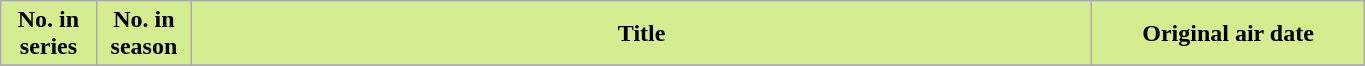<table class="wikitable plainrowheaders" style="width:72%;">
<tr>
<th scope="col" style="background-color: #D4ED91; color: #000000;" width=7%>No. in<br>series</th>
<th scope="col" style="background-color: #D4ED91; color: #000000;" width=7%>No. in<br>season</th>
<th scope="col" style="background-color: #D4ED91; color: #000000;">Title</th>
<th scope="col" style="background-color: #D4ED91; color: #000000;" width=20%>Original air date</th>
</tr>
<tr>
</tr>
</table>
